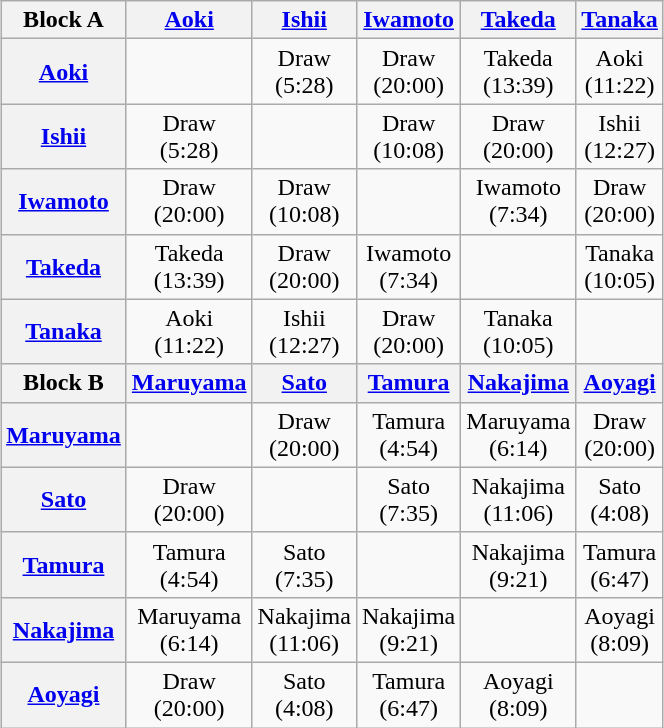<table class="wikitable" style="margin: 1em auto 1em auto;text-align:center">
<tr>
<th>Block A</th>
<th><a href='#'>Aoki</a></th>
<th><a href='#'>Ishii</a></th>
<th><a href='#'>Iwamoto</a></th>
<th><a href='#'>Takeda</a></th>
<th><a href='#'>Tanaka</a></th>
</tr>
<tr>
<th><a href='#'>Aoki</a></th>
<td></td>
<td>Draw<br>(5:28)</td>
<td>Draw<br>(20:00)</td>
<td>Takeda<br>(13:39)</td>
<td>Aoki<br>(11:22)</td>
</tr>
<tr>
<th><a href='#'>Ishii</a></th>
<td>Draw<br>(5:28)</td>
<td></td>
<td>Draw<br>(10:08)</td>
<td>Draw<br>(20:00)</td>
<td>Ishii<br>(12:27)</td>
</tr>
<tr>
<th><a href='#'>Iwamoto</a></th>
<td>Draw<br>(20:00)</td>
<td>Draw<br>(10:08)</td>
<td></td>
<td>Iwamoto<br>(7:34)</td>
<td>Draw<br>(20:00)</td>
</tr>
<tr>
<th><a href='#'>Takeda</a></th>
<td>Takeda<br>(13:39)</td>
<td>Draw<br>(20:00)</td>
<td>Iwamoto<br>(7:34)</td>
<td></td>
<td>Tanaka<br>(10:05)</td>
</tr>
<tr>
<th><a href='#'>Tanaka</a></th>
<td>Aoki<br>(11:22)</td>
<td>Ishii<br>(12:27)</td>
<td>Draw<br>(20:00)</td>
<td>Tanaka<br>(10:05)</td>
<td></td>
</tr>
<tr>
<th>Block B</th>
<th><a href='#'>Maruyama</a></th>
<th><a href='#'>Sato</a></th>
<th><a href='#'>Tamura</a></th>
<th><a href='#'>Nakajima</a></th>
<th><a href='#'>Aoyagi</a></th>
</tr>
<tr>
<th><a href='#'>Maruyama</a></th>
<td></td>
<td>Draw<br>(20:00)</td>
<td>Tamura<br>(4:54)</td>
<td>Maruyama<br>(6:14)</td>
<td>Draw<br>(20:00)</td>
</tr>
<tr>
<th><a href='#'>Sato</a></th>
<td>Draw<br>(20:00)</td>
<td></td>
<td>Sato<br>(7:35)</td>
<td>Nakajima<br>(11:06)</td>
<td>Sato<br>(4:08)</td>
</tr>
<tr>
<th><a href='#'>Tamura</a></th>
<td>Tamura<br>(4:54)</td>
<td>Sato<br>(7:35)</td>
<td></td>
<td>Nakajima<br>(9:21)</td>
<td>Tamura<br>(6:47)</td>
</tr>
<tr>
<th><a href='#'>Nakajima</a></th>
<td>Maruyama<br>(6:14)</td>
<td>Nakajima<br>(11:06)</td>
<td>Nakajima<br>(9:21)</td>
<td></td>
<td>Aoyagi<br>(8:09)</td>
</tr>
<tr>
<th><a href='#'>Aoyagi</a></th>
<td>Draw<br>(20:00)</td>
<td>Sato<br>(4:08)</td>
<td>Tamura<br>(6:47)</td>
<td>Aoyagi<br>(8:09)</td>
<td></td>
</tr>
</table>
